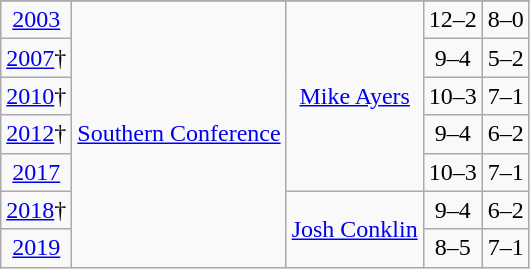<table class="wikitable" style="text-align:center;">
<tr>
</tr>
<tr>
<td><a href='#'>2003</a></td>
<td rowspan="7"><a href='#'>Southern Conference</a></td>
<td rowspan="5"><a href='#'>Mike Ayers</a></td>
<td>12–2</td>
<td>8–0</td>
</tr>
<tr>
<td><a href='#'>2007</a>†</td>
<td>9–4</td>
<td>5–2</td>
</tr>
<tr>
<td><a href='#'>2010</a>†</td>
<td>10–3</td>
<td>7–1</td>
</tr>
<tr>
<td><a href='#'>2012</a>†</td>
<td>9–4</td>
<td>6–2</td>
</tr>
<tr>
<td><a href='#'>2017</a></td>
<td>10–3</td>
<td>7–1</td>
</tr>
<tr>
<td><a href='#'>2018</a>†</td>
<td rowspan="2"><a href='#'>Josh Conklin</a></td>
<td>9–4</td>
<td>6–2</td>
</tr>
<tr>
<td><a href='#'>2019</a></td>
<td>8–5</td>
<td>7–1</td>
</tr>
</table>
